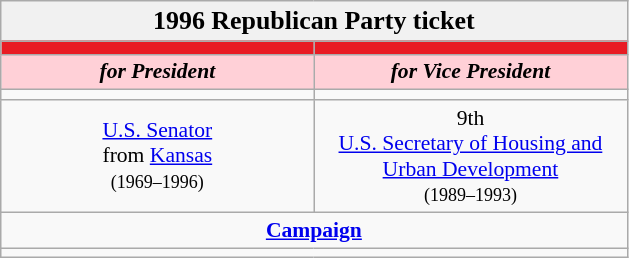<table class="wikitable" style="font-size:90%; text-align:center;">
<tr>
<td style="background:#f1f1f1;" colspan="30"><big><strong>1996 Republican Party ticket</strong></big></td>
</tr>
<tr>
<th style="width:3em; font-size:135%; background:#E81B23; width:200px;"><a href='#'></a></th>
<th style="width:3em; font-size:135%; background:#E81B23; width:200px;"><a href='#'></a></th>
</tr>
<tr style="color:#000; font-size:100%; background:#ffd0d7;">
<td style="width:3em; width:200px;"><strong><em>for President</em></strong></td>
<td style="width:3em; width:200px;"><strong><em>for Vice President</em></strong></td>
</tr>
<tr>
<td></td>
<td></td>
</tr>
<tr>
<td><a href='#'>U.S. Senator</a><br> from <a href='#'>Kansas</a><br><small>(1969–1996)</small></td>
<td>9th<br><a href='#'>U.S. Secretary of Housing and Urban Development</a><br><small>(1989–1993)</small></td>
</tr>
<tr>
<td colspan=2><a href='#'><strong>Campaign</strong></a></td>
</tr>
<tr>
<td colspan=2></td>
</tr>
</table>
